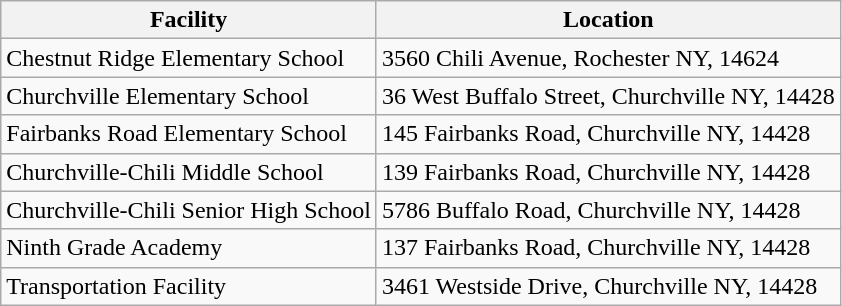<table class="wikitable">
<tr>
<th>Facility</th>
<th>Location</th>
</tr>
<tr>
<td>Chestnut Ridge Elementary School</td>
<td>3560 Chili Avenue, Rochester NY, 14624</td>
</tr>
<tr>
<td>Churchville Elementary School</td>
<td>36 West Buffalo Street, Churchville NY, 14428</td>
</tr>
<tr>
<td>Fairbanks Road Elementary School</td>
<td>145 Fairbanks Road, Churchville NY, 14428</td>
</tr>
<tr>
<td>Churchville-Chili Middle School</td>
<td>139 Fairbanks Road, Churchville NY, 14428</td>
</tr>
<tr>
<td>Churchville-Chili Senior High School</td>
<td>5786 Buffalo Road, Churchville NY, 14428</td>
</tr>
<tr>
<td>Ninth Grade Academy</td>
<td>137 Fairbanks Road, Churchville NY, 14428</td>
</tr>
<tr>
<td>Transportation Facility</td>
<td>3461 Westside Drive, Churchville NY, 14428</td>
</tr>
</table>
